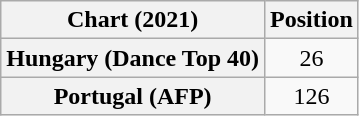<table class="wikitable sortable plainrowheaders" style="text-align:center">
<tr>
<th scope="col">Chart (2021)</th>
<th scope="col">Position</th>
</tr>
<tr>
<th scope="row">Hungary (Dance Top 40)</th>
<td>26</td>
</tr>
<tr>
<th scope="row">Portugal (AFP)</th>
<td>126</td>
</tr>
</table>
